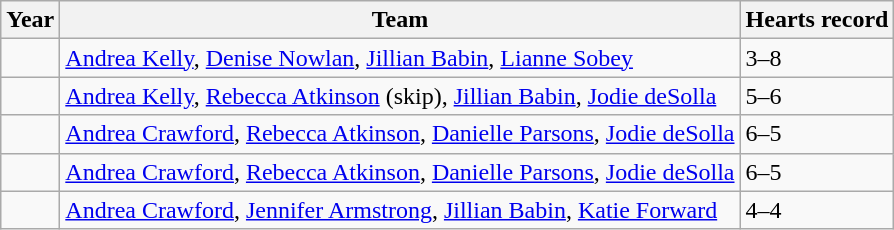<table class="wikitable">
<tr>
<th>Year</th>
<th>Team</th>
<th>Hearts record</th>
</tr>
<tr>
<td></td>
<td><a href='#'>Andrea Kelly</a>, <a href='#'>Denise Nowlan</a>, <a href='#'>Jillian Babin</a>, <a href='#'>Lianne Sobey</a></td>
<td>3–8</td>
</tr>
<tr>
<td></td>
<td><a href='#'>Andrea Kelly</a>, <a href='#'>Rebecca Atkinson</a> (skip), <a href='#'>Jillian Babin</a>, <a href='#'>Jodie deSolla</a></td>
<td>5–6</td>
</tr>
<tr>
<td></td>
<td><a href='#'>Andrea Crawford</a>, <a href='#'>Rebecca Atkinson</a>, <a href='#'>Danielle Parsons</a>, <a href='#'>Jodie deSolla</a></td>
<td>6–5</td>
</tr>
<tr>
<td></td>
<td><a href='#'>Andrea Crawford</a>, <a href='#'>Rebecca Atkinson</a>, <a href='#'>Danielle Parsons</a>, <a href='#'>Jodie deSolla</a></td>
<td>6–5</td>
</tr>
<tr>
<td></td>
<td><a href='#'>Andrea Crawford</a>, <a href='#'>Jennifer Armstrong</a>, <a href='#'>Jillian Babin</a>, <a href='#'>Katie Forward</a></td>
<td>4–4</td>
</tr>
</table>
